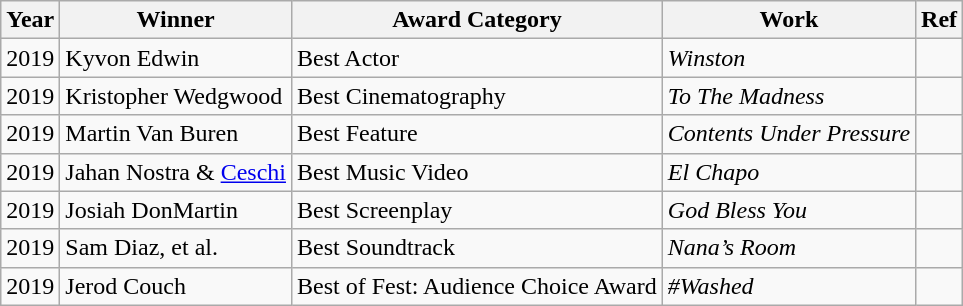<table class="wikitable Sortable">
<tr>
<th>Year</th>
<th>Winner</th>
<th>Award Category</th>
<th>Work</th>
<th>Ref</th>
</tr>
<tr>
<td>2019</td>
<td>Kyvon Edwin</td>
<td>Best Actor</td>
<td><em>Winston</em></td>
<td></td>
</tr>
<tr>
<td>2019</td>
<td>Kristopher Wedgwood</td>
<td>Best Cinematography</td>
<td><em>To The Madness</em></td>
<td></td>
</tr>
<tr>
<td>2019</td>
<td>Martin Van Buren</td>
<td>Best Feature</td>
<td><em>Contents Under Pressure</em></td>
<td></td>
</tr>
<tr>
<td>2019</td>
<td>Jahan Nostra & <a href='#'>Ceschi</a></td>
<td>Best Music Video</td>
<td><em>El Chapo</em></td>
<td></td>
</tr>
<tr>
<td>2019</td>
<td>Josiah DonMartin</td>
<td>Best Screenplay</td>
<td><em>God Bless You</em></td>
<td></td>
</tr>
<tr>
<td>2019</td>
<td>Sam Diaz, et al.</td>
<td>Best Soundtrack</td>
<td><em>Nana’s Room </em></td>
<td></td>
</tr>
<tr>
<td>2019</td>
<td>Jerod Couch</td>
<td>Best of Fest: Audience Choice Award</td>
<td><em>#Washed</em></td>
<td></td>
</tr>
</table>
